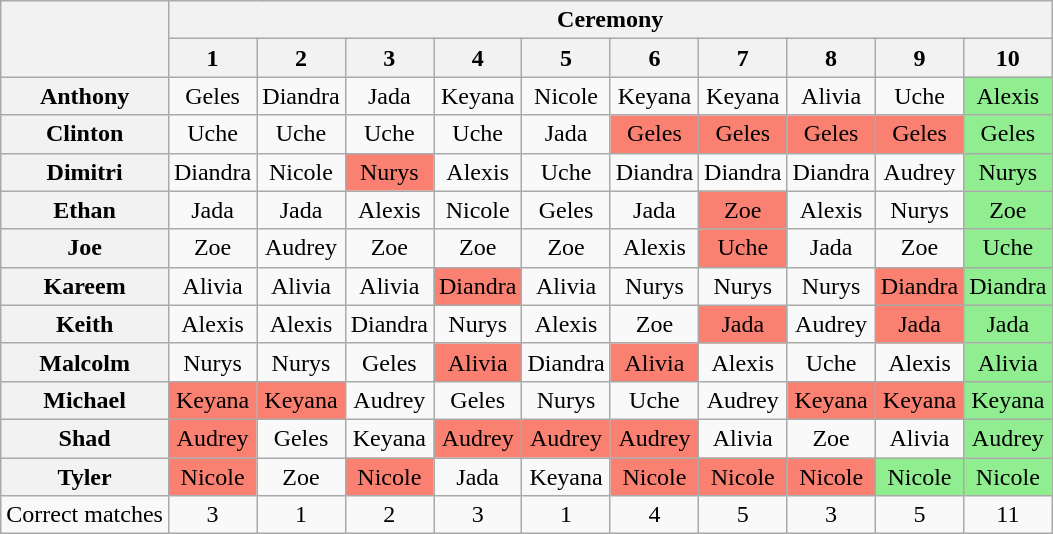<table class="wikitable" style="text-align:center;">
<tr>
<th rowspan="2"></th>
<th colspan="14" style="text-align:center;">Ceremony</th>
</tr>
<tr>
<th>1</th>
<th>2</th>
<th>3</th>
<th>4</th>
<th>5</th>
<th>6</th>
<th>7</th>
<th>8</th>
<th>9</th>
<th>10</th>
</tr>
<tr>
<th>Anthony</th>
<td>Geles</td>
<td>Diandra</td>
<td>Jada</td>
<td>Keyana</td>
<td>Nicole</td>
<td>Keyana</td>
<td>Keyana</td>
<td>Alivia</td>
<td>Uche</td>
<td style="background:lightgreen">Alexis</td>
</tr>
<tr>
<th>Clinton</th>
<td>Uche</td>
<td>Uche</td>
<td>Uche</td>
<td>Uche</td>
<td>Jada</td>
<td style="background:salmon">Geles</td>
<td style="background:salmon">Geles</td>
<td style="background:salmon">Geles</td>
<td style="background:salmon">Geles</td>
<td style="background:lightgreen">Geles</td>
</tr>
<tr>
<th>Dimitri</th>
<td>Diandra</td>
<td>Nicole</td>
<td style="background:salmon">Nurys</td>
<td>Alexis</td>
<td>Uche</td>
<td>Diandra</td>
<td>Diandra</td>
<td>Diandra</td>
<td>Audrey</td>
<td style="background:lightgreen">Nurys</td>
</tr>
<tr>
<th>Ethan</th>
<td>Jada</td>
<td>Jada</td>
<td>Alexis</td>
<td>Nicole</td>
<td>Geles</td>
<td>Jada</td>
<td style="background:salmon">Zoe</td>
<td>Alexis</td>
<td>Nurys</td>
<td style="background:lightgreen">Zoe</td>
</tr>
<tr>
<th>Joe</th>
<td>Zoe</td>
<td>Audrey</td>
<td>Zoe</td>
<td>Zoe</td>
<td>Zoe</td>
<td>Alexis</td>
<td style="background:salmon">Uche</td>
<td>Jada</td>
<td>Zoe</td>
<td style="background:lightgreen">Uche</td>
</tr>
<tr>
<th>Kareem</th>
<td>Alivia</td>
<td>Alivia</td>
<td>Alivia</td>
<td style="background:salmon">Diandra</td>
<td>Alivia</td>
<td>Nurys</td>
<td>Nurys</td>
<td>Nurys</td>
<td style="background:salmon">Diandra</td>
<td style="background:lightgreen">Diandra</td>
</tr>
<tr>
<th>Keith</th>
<td>Alexis</td>
<td>Alexis</td>
<td>Diandra</td>
<td>Nurys</td>
<td>Alexis</td>
<td>Zoe</td>
<td style="background:salmon">Jada</td>
<td>Audrey</td>
<td style="background:salmon">Jada</td>
<td style="background:lightgreen">Jada</td>
</tr>
<tr>
<th>Malcolm</th>
<td>Nurys</td>
<td>Nurys</td>
<td>Geles</td>
<td style="background:salmon">Alivia</td>
<td>Diandra</td>
<td style="background:salmon">Alivia</td>
<td>Alexis</td>
<td>Uche</td>
<td>Alexis</td>
<td style="background:lightgreen">Alivia</td>
</tr>
<tr>
<th>Michael</th>
<td style="background:salmon">Keyana</td>
<td style="background:salmon">Keyana</td>
<td>Audrey</td>
<td>Geles</td>
<td>Nurys</td>
<td>Uche</td>
<td>Audrey</td>
<td style="background:salmon">Keyana</td>
<td style="background:salmon">Keyana</td>
<td style="background:lightgreen">Keyana</td>
</tr>
<tr>
<th>Shad</th>
<td style="background:salmon">Audrey</td>
<td>Geles</td>
<td>Keyana</td>
<td style="background:salmon">Audrey</td>
<td style="background:salmon">Audrey</td>
<td style="background:salmon">Audrey</td>
<td>Alivia</td>
<td>Zoe</td>
<td>Alivia</td>
<td style="background:lightgreen">Audrey</td>
</tr>
<tr>
<th>Tyler</th>
<td style="background:salmon">Nicole</td>
<td>Zoe</td>
<td style="background:salmon">Nicole</td>
<td>Jada</td>
<td>Keyana</td>
<td style="background:salmon">Nicole</td>
<td style="background:salmon">Nicole</td>
<td style="background:salmon">Nicole</td>
<td style="background:lightgreen">Nicole</td>
<td style="background:lightgreen">Nicole</td>
</tr>
<tr>
<td>Correct matches</td>
<td>3</td>
<td>1</td>
<td>2</td>
<td>3</td>
<td>1</td>
<td>4</td>
<td>5</td>
<td>3</td>
<td>5</td>
<td>11</td>
</tr>
</table>
